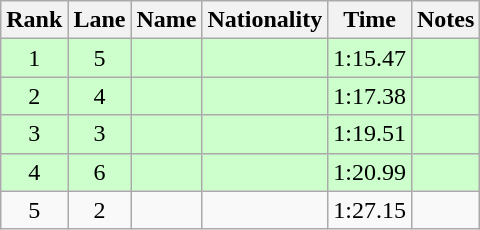<table class="wikitable sortable" style="text-align:center">
<tr>
<th>Rank</th>
<th>Lane</th>
<th>Name</th>
<th>Nationality</th>
<th>Time</th>
<th>Notes</th>
</tr>
<tr bgcolor=ccffcc>
<td>1</td>
<td>5</td>
<td align=left></td>
<td align=left></td>
<td>1:15.47</td>
<td><strong></strong> <strong></strong></td>
</tr>
<tr bgcolor=ccffcc>
<td>2</td>
<td>4</td>
<td align=left></td>
<td align=left></td>
<td>1:17.38</td>
<td><strong></strong></td>
</tr>
<tr bgcolor=ccffcc>
<td>3</td>
<td>3</td>
<td align=left></td>
<td align=left></td>
<td>1:19.51</td>
<td><strong></strong></td>
</tr>
<tr bgcolor=ccffcc>
<td>4</td>
<td>6</td>
<td align=left></td>
<td align=left></td>
<td>1:20.99</td>
<td><strong></strong></td>
</tr>
<tr>
<td>5</td>
<td>2</td>
<td align=left></td>
<td align=left></td>
<td>1:27.15</td>
<td></td>
</tr>
</table>
